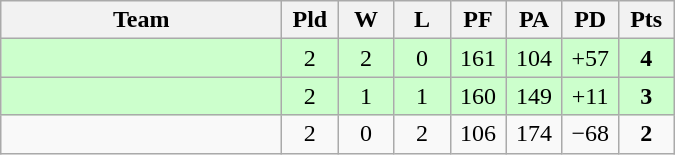<table class="wikitable" style="text-align:center;">
<tr>
<th width=180>Team</th>
<th width=30>Pld</th>
<th width=30>W</th>
<th width=30>L</th>
<th width=30>PF</th>
<th width=30>PA</th>
<th width=30>PD</th>
<th width=30>Pts</th>
</tr>
<tr bgcolor="#ccffcc">
<td align="left"></td>
<td>2</td>
<td>2</td>
<td>0</td>
<td>161</td>
<td>104</td>
<td>+57</td>
<td><strong>4</strong></td>
</tr>
<tr bgcolor="#ccffcc">
<td align="left"></td>
<td>2</td>
<td>1</td>
<td>1</td>
<td>160</td>
<td>149</td>
<td>+11</td>
<td><strong>3</strong></td>
</tr>
<tr>
<td align="left"></td>
<td>2</td>
<td>0</td>
<td>2</td>
<td>106</td>
<td>174</td>
<td>−68</td>
<td><strong>2</strong></td>
</tr>
</table>
